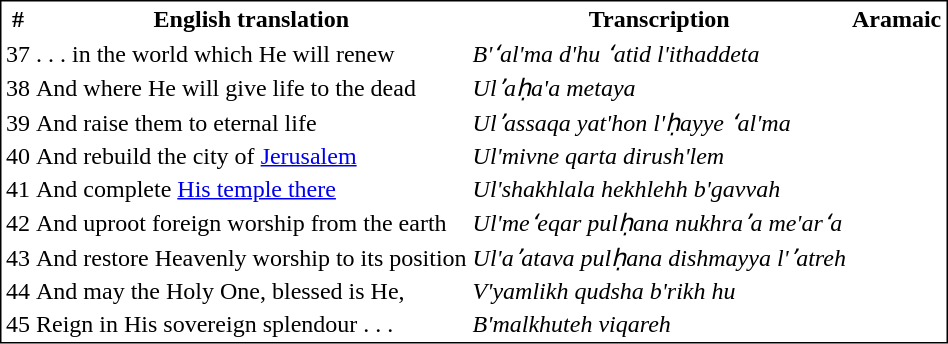<table style="border: 1px solid; vertical-align:top;">
<tr>
<th>#</th>
<th>English translation</th>
<th>Transcription</th>
<th>Aramaic</th>
</tr>
<tr>
<td>37</td>
<td>. . . in the world which He will renew</td>
<td><em>B'ʻal'ma d'hu ʻatid l'ithaddeta</em></td>
<td></td>
</tr>
<tr>
<td>38</td>
<td>And where He will give life to the dead</td>
<td><em>Ulʼaḥa'a metaya</em></td>
<td></td>
</tr>
<tr>
<td>39</td>
<td>And raise them to eternal life</td>
<td><em>Ulʼassaqa yat'hon l'ḥayye ʻal'ma</em></td>
<td></td>
</tr>
<tr>
<td>40</td>
<td>And rebuild the city of <a href='#'>Jerusalem</a></td>
<td><em>Ul'mivne qarta dirush'lem</em></td>
<td></td>
</tr>
<tr>
<td>41</td>
<td>And complete <a href='#'>His temple there</a></td>
<td><em>Ul'shakhlala hekhlehh b'gavvah</em></td>
<td></td>
</tr>
<tr>
<td>42</td>
<td>And uproot foreign worship from the earth</td>
<td><em>Ul'meʻeqar pulḥana nukhraʼa me'arʻa</em></td>
<td></td>
</tr>
<tr>
<td>43</td>
<td>And restore Heavenly worship to its position</td>
<td><em>Ul'aʼatava pulḥana dishmayya l'ʼatreh</em></td>
<td></td>
</tr>
<tr>
<td>44</td>
<td>And may the Holy One, blessed is He,</td>
<td><em>V'yamlikh qudsha b'rikh hu</em></td>
<td></td>
</tr>
<tr>
<td>45</td>
<td>Reign in His sovereign splendour . . .</td>
<td><em>B'malkhuteh viqareh</em></td>
<td></td>
</tr>
</table>
